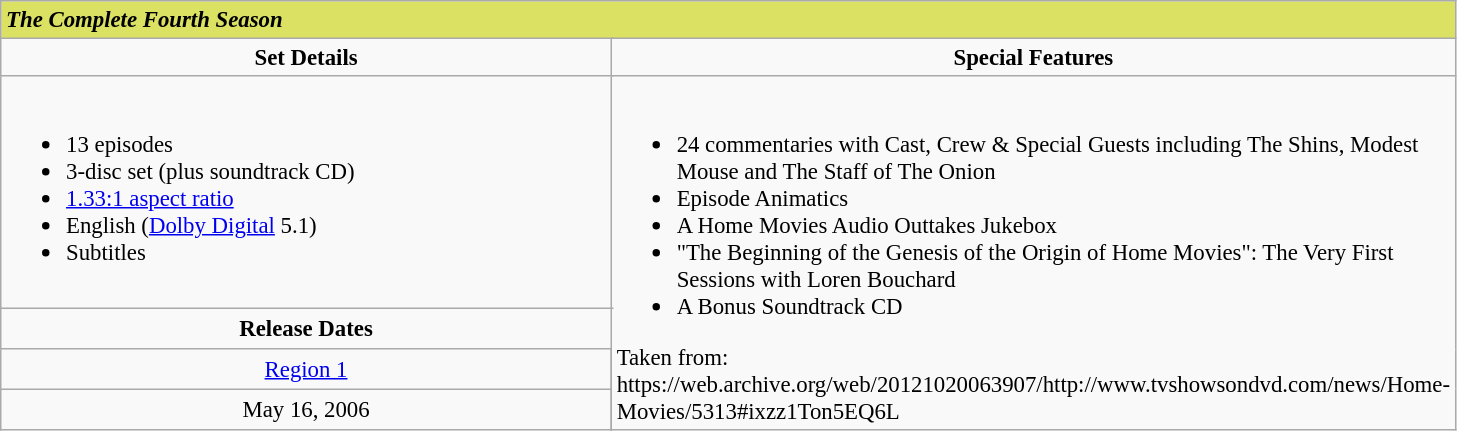<table class="wikitable" style="font-size: 95%;">
<tr style="background:#dbe163">
<td colspan="5"><strong><em>The Complete Fourth Season</em></strong></td>
</tr>
<tr valign="top">
<td align="center" width="400" colspan="3"><strong>Set Details</strong></td>
<td width="300" align="center"><strong>Special Features</strong></td>
</tr>
<tr valign="top">
<td colspan="3" align="left" width="400"><br><ul><li>13 episodes</li><li>3-disc set (plus soundtrack CD)</li><li><a href='#'>1.33:1 aspect ratio</a></li><li>English (<a href='#'>Dolby Digital</a> 5.1)</li><li>Subtitles</li></ul></td>
<td rowspan="4" align="left" width="300"><br><ul><li>24 commentaries with Cast, Crew & Special Guests including The Shins, Modest Mouse and The Staff of The Onion</li><li>Episode Animatics</li><li>A Home Movies Audio Outtakes Jukebox</li><li>"The Beginning of the Genesis of the Origin of Home Movies": The Very First Sessions with Loren Bouchard</li><li>A Bonus Soundtrack CD</li></ul>Taken from: https://web.archive.org/web/20121020063907/http://www.tvshowsondvd.com/news/Home-Movies/5313#ixzz1Ton5EQ6L</td>
</tr>
<tr>
<td colspan="3" align="center"><strong>Release Dates</strong></td>
</tr>
<tr>
<td align="center"><a href='#'>Region 1</a></td>
</tr>
<tr>
<td align="center">May 16, 2006</td>
</tr>
</table>
